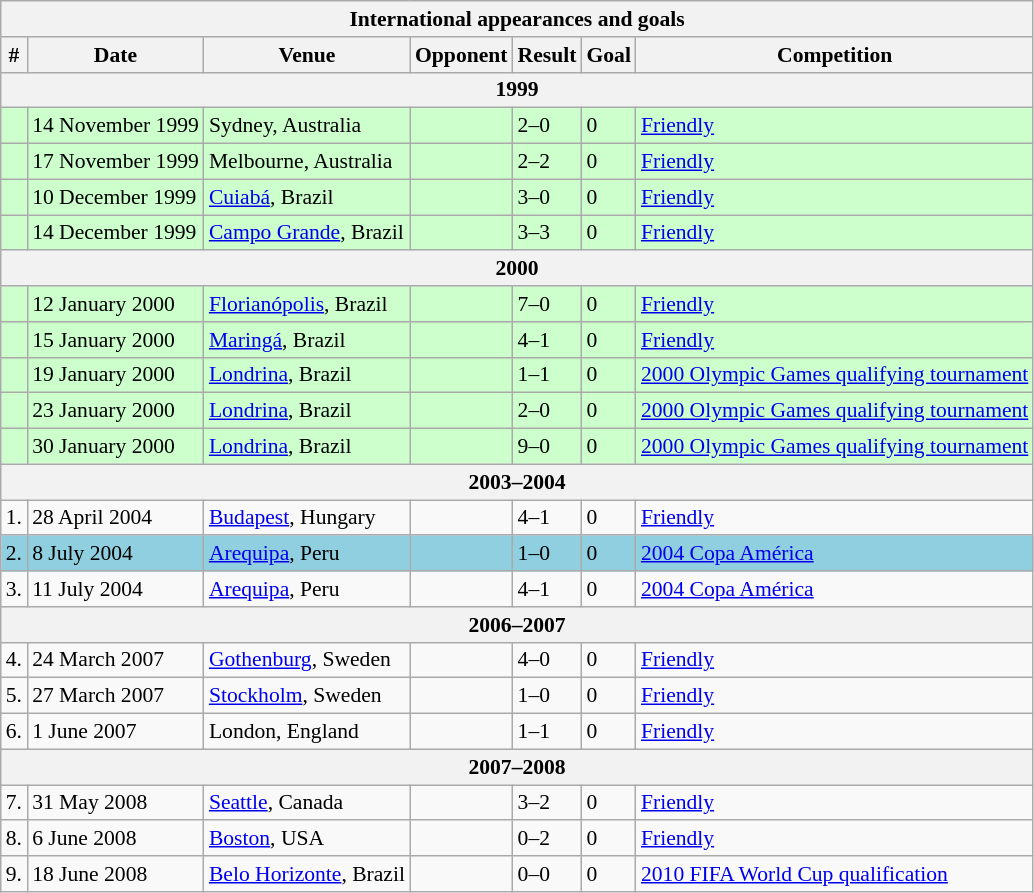<table class="wikitable collapsible collapsed" style="font-size:90%">
<tr>
<th colspan="7"><strong>International appearances and goals</strong></th>
</tr>
<tr>
<th>#</th>
<th>Date</th>
<th>Venue</th>
<th>Opponent</th>
<th>Result</th>
<th>Goal</th>
<th>Competition</th>
</tr>
<tr>
<th colspan="7"><strong>1999</strong></th>
</tr>
<tr style="background-color:#ccffcc">
<td></td>
<td>14 November 1999</td>
<td>Sydney, Australia</td>
<td></td>
<td>2–0</td>
<td>0</td>
<td><a href='#'>Friendly</a></td>
</tr>
<tr style="background-color:#ccffcc">
<td></td>
<td>17 November 1999</td>
<td>Melbourne, Australia</td>
<td></td>
<td>2–2</td>
<td>0</td>
<td><a href='#'>Friendly</a></td>
</tr>
<tr style="background-color:#ccffcc">
<td></td>
<td>10 December 1999</td>
<td><a href='#'>Cuiabá</a>, Brazil</td>
<td></td>
<td>3–0</td>
<td>0</td>
<td><a href='#'>Friendly</a></td>
</tr>
<tr style="background-color:#ccffcc">
<td></td>
<td>14 December 1999</td>
<td><a href='#'>Campo Grande</a>, Brazil</td>
<td></td>
<td>3–3</td>
<td>0</td>
<td><a href='#'>Friendly</a></td>
</tr>
<tr>
<th colspan="7"><strong>2000</strong></th>
</tr>
<tr style="background-color:#ccffcc">
<td></td>
<td>12 January 2000</td>
<td><a href='#'>Florianópolis</a>, Brazil</td>
<td></td>
<td>7–0</td>
<td>0</td>
<td><a href='#'>Friendly</a></td>
</tr>
<tr style="background-color:#ccffcc">
<td></td>
<td>15 January 2000</td>
<td><a href='#'>Maringá</a>, Brazil</td>
<td></td>
<td>4–1</td>
<td>0</td>
<td><a href='#'>Friendly</a></td>
</tr>
<tr style="background-color:#ccffcc">
<td></td>
<td>19 January 2000</td>
<td><a href='#'>Londrina</a>, Brazil</td>
<td></td>
<td>1–1</td>
<td>0</td>
<td><a href='#'>2000 Olympic Games qualifying tournament</a></td>
</tr>
<tr style="background-color:#ccffcc">
<td></td>
<td>23 January 2000</td>
<td><a href='#'>Londrina</a>, Brazil</td>
<td></td>
<td>2–0</td>
<td>0</td>
<td><a href='#'>2000 Olympic Games qualifying tournament</a></td>
</tr>
<tr style="background-color:#ccffcc">
<td></td>
<td>30 January 2000</td>
<td><a href='#'>Londrina</a>, Brazil</td>
<td></td>
<td>9–0</td>
<td>0</td>
<td><a href='#'>2000 Olympic Games qualifying tournament</a></td>
</tr>
<tr>
<th colspan="7"><strong>2003–2004</strong></th>
</tr>
<tr>
<td>1.</td>
<td>28 April 2004</td>
<td><a href='#'>Budapest</a>, Hungary</td>
<td></td>
<td>4–1</td>
<td>0</td>
<td><a href='#'>Friendly</a></td>
</tr>
<tr style="background-color:#8fcfdf">
<td>2.</td>
<td>8 July 2004</td>
<td><a href='#'>Arequipa</a>, Peru</td>
<td></td>
<td>1–0</td>
<td>0</td>
<td><a href='#'>2004 Copa América</a></td>
</tr>
<tr>
<td>3.</td>
<td>11 July 2004</td>
<td><a href='#'>Arequipa</a>, Peru</td>
<td></td>
<td>4–1</td>
<td>0</td>
<td><a href='#'>2004 Copa América</a></td>
</tr>
<tr>
<th colspan="7"><strong>2006–2007</strong></th>
</tr>
<tr>
<td>4.</td>
<td>24 March 2007</td>
<td><a href='#'>Gothenburg</a>, Sweden</td>
<td></td>
<td>4–0</td>
<td>0</td>
<td><a href='#'>Friendly</a></td>
</tr>
<tr>
<td>5.</td>
<td>27 March 2007</td>
<td><a href='#'>Stockholm</a>, Sweden</td>
<td></td>
<td>1–0</td>
<td>0</td>
<td><a href='#'>Friendly</a></td>
</tr>
<tr>
<td>6.</td>
<td>1 June 2007</td>
<td>London, England</td>
<td></td>
<td>1–1</td>
<td>0</td>
<td><a href='#'>Friendly</a></td>
</tr>
<tr>
<th colspan="7"><strong>2007–2008</strong></th>
</tr>
<tr>
<td>7.</td>
<td>31 May 2008</td>
<td><a href='#'>Seattle</a>, Canada</td>
<td></td>
<td>3–2</td>
<td>0</td>
<td><a href='#'>Friendly</a></td>
</tr>
<tr>
<td>8.</td>
<td>6 June 2008</td>
<td><a href='#'>Boston</a>, USA</td>
<td></td>
<td>0–2</td>
<td>0</td>
<td><a href='#'>Friendly</a></td>
</tr>
<tr>
<td>9.</td>
<td>18 June 2008</td>
<td><a href='#'>Belo Horizonte</a>, Brazil</td>
<td></td>
<td>0–0</td>
<td>0</td>
<td><a href='#'>2010 FIFA World Cup qualification</a></td>
</tr>
</table>
